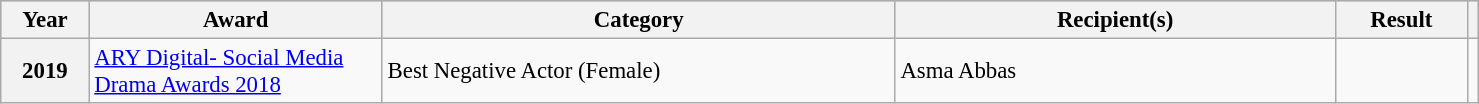<table class="wikitable" width="78%" style="font-size: 95%;">
<tr style="background:#ccc; text-align:center;">
<th scope="col" width="6%">Year</th>
<th scope="col" width="20%">Award</th>
<th scope="col" width="35%">Category</th>
<th scope="col" width="30%">Recipient(s)</th>
<th scope="col" width="10%">Result</th>
<th></th>
</tr>
<tr>
<th>2019</th>
<td><a href='#'>ARY Digital- Social Media Drama Awards 2018</a></td>
<td>Best Negative Actor (Female)</td>
<td>Asma Abbas</td>
<td></td>
<td></td>
</tr>
</table>
